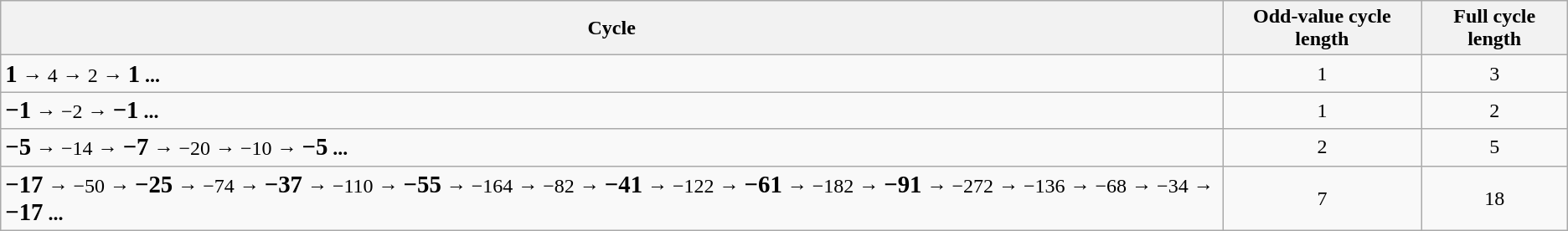<table class="wikitable" style="text-align: center;">
<tr>
<th>Cycle</th>
<th>Odd-value cycle length</th>
<th>Full cycle length</th>
</tr>
<tr>
<td style="text-align: left;"><big><strong>1</strong></big> → 4 → 2 → <big><strong>1</strong></big> <strong>...</strong></td>
<td>1</td>
<td>3</td>
</tr>
<tr>
<td style="text-align: left;"><big><strong>−1</strong></big> → −2 → <big><strong>−1</strong></big> <strong>...</strong></td>
<td>1</td>
<td>2</td>
</tr>
<tr>
<td style="text-align: left;"><big><strong>−5</strong></big> → −14 → <big><strong>−7</strong></big> → −20 → −10 → <big><strong>−5</strong></big> <strong>...</strong></td>
<td>2</td>
<td>5</td>
</tr>
<tr>
<td style="text-align: left;"><big><strong>−17</strong></big> → −50 → <big><strong>−25</strong></big> → −74 → <big><strong>−37</strong></big> → −110 → <big><strong>−55</strong></big> → −164 → −82 → <big><strong>−41</strong></big> → −122 → <big><strong>−61</strong></big> → −182 → <big><strong>−91</strong></big> → −272 → −136 → −68 → −34 → <big><strong>−17</strong></big> <strong>...</strong></td>
<td>7</td>
<td>18</td>
</tr>
</table>
